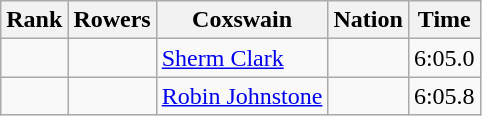<table class="wikitable sortable" style="text-align:center">
<tr>
<th>Rank</th>
<th>Rowers</th>
<th>Coxswain</th>
<th>Nation</th>
<th>Time</th>
</tr>
<tr>
<td></td>
<td align=left></td>
<td align=left><a href='#'>Sherm Clark</a></td>
<td align=left></td>
<td>6:05.0</td>
</tr>
<tr>
<td></td>
<td align=left></td>
<td align=left><a href='#'>Robin Johnstone</a></td>
<td align=left></td>
<td>6:05.8</td>
</tr>
</table>
